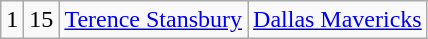<table class="wikitable">
<tr style="text-align:center;" bgcolor="">
<td>1</td>
<td>15</td>
<td><a href='#'>Terence Stansbury</a></td>
<td><a href='#'>Dallas Mavericks</a></td>
</tr>
</table>
